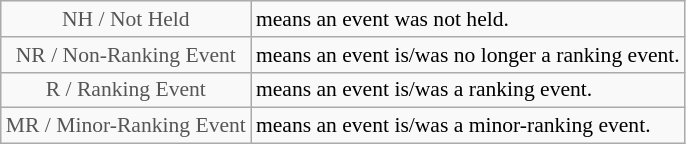<table class="wikitable" style="font-size:90%">
<tr>
<td style="text-align:center; color:#555555;" colspan="4">NH / Not Held</td>
<td>means an event was not held.</td>
</tr>
<tr>
<td style="text-align:center; color:#555555;" colspan="4">NR / Non-Ranking Event</td>
<td>means an event is/was no longer a ranking event.</td>
</tr>
<tr>
<td style="text-align:center; color:#555555;" colspan="4">R / Ranking Event</td>
<td>means an event is/was a ranking event.</td>
</tr>
<tr>
<td style="text-align:center; color:#555555;" colspan="4">MR / Minor-Ranking Event</td>
<td>means an event is/was a minor-ranking event.</td>
</tr>
</table>
